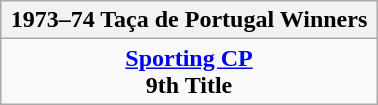<table class="wikitable" style="text-align: center; margin: 0 auto; width: 20%">
<tr>
<th>1973–74 Taça de Portugal Winners</th>
</tr>
<tr>
<td><strong><a href='#'>Sporting CP</a></strong><br><strong>9th Title</strong></td>
</tr>
</table>
